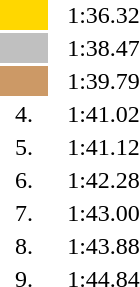<table style="text-align:center">
<tr>
<td width=30 bgcolor=gold></td>
<td align=left></td>
<td width=60>1:36.32</td>
</tr>
<tr>
<td bgcolor=silver></td>
<td align=left></td>
<td>1:38.47</td>
</tr>
<tr>
<td bgcolor=cc9966></td>
<td align=left></td>
<td>1:39.79</td>
</tr>
<tr>
<td>4.</td>
<td align=left></td>
<td>1:41.02</td>
</tr>
<tr>
<td>5.</td>
<td align=left></td>
<td>1:41.12</td>
</tr>
<tr>
<td>6.</td>
<td align=left></td>
<td>1:42.28</td>
</tr>
<tr>
<td>7.</td>
<td align=left></td>
<td>1:43.00</td>
</tr>
<tr>
<td>8.</td>
<td align=left></td>
<td>1:43.88</td>
</tr>
<tr>
<td>9.</td>
<td align=left></td>
<td>1:44.84</td>
</tr>
</table>
